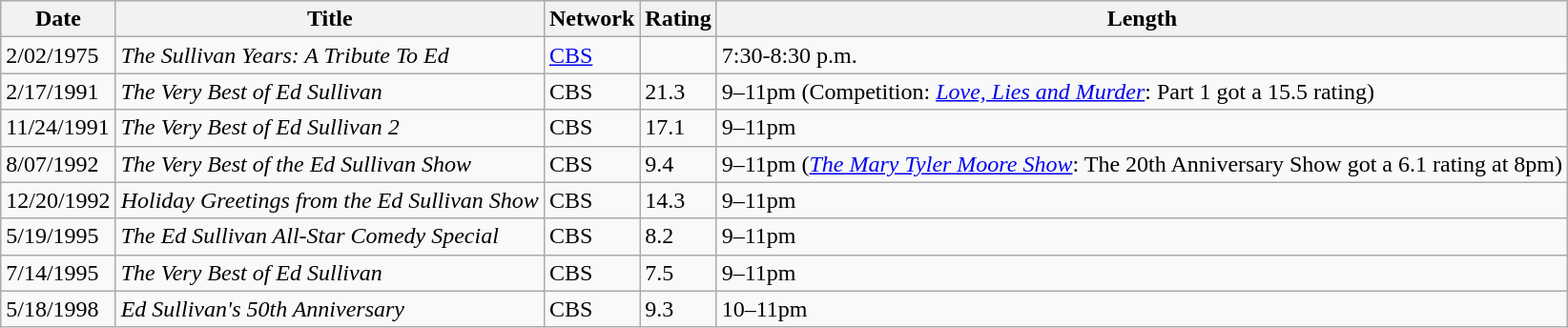<table class="wikitable sortable">
<tr>
<th>Date</th>
<th>Title</th>
<th>Network</th>
<th>Rating</th>
<th>Length</th>
</tr>
<tr>
<td>2/02/1975</td>
<td><em>The Sullivan Years: A Tribute To Ed</em></td>
<td><a href='#'>CBS</a></td>
<td></td>
<td>7:30-8:30 p.m.</td>
</tr>
<tr>
<td>2/17/1991</td>
<td><em>The Very Best of Ed Sullivan</em></td>
<td>CBS</td>
<td>21.3</td>
<td>9–11pm (Competition: <em><a href='#'>Love, Lies and Murder</a></em>: Part 1 got a 15.5 rating)</td>
</tr>
<tr>
<td>11/24/1991</td>
<td><em>The Very Best of Ed Sullivan 2</em></td>
<td>CBS</td>
<td>17.1</td>
<td>9–11pm</td>
</tr>
<tr>
<td>8/07/1992</td>
<td><em>The Very Best of the Ed Sullivan Show</em></td>
<td>CBS</td>
<td>9.4</td>
<td>9–11pm (<em><a href='#'>The Mary Tyler Moore Show</a></em>: The 20th Anniversary Show got a 6.1 rating at 8pm)</td>
</tr>
<tr>
<td>12/20/1992</td>
<td><em>Holiday Greetings from the Ed Sullivan Show</em></td>
<td>CBS</td>
<td>14.3</td>
<td>9–11pm</td>
</tr>
<tr>
<td>5/19/1995</td>
<td><em>The Ed Sullivan All-Star Comedy Special</em></td>
<td>CBS</td>
<td>8.2</td>
<td>9–11pm</td>
</tr>
<tr>
<td>7/14/1995</td>
<td><em>The Very Best of Ed Sullivan</em></td>
<td>CBS</td>
<td>7.5</td>
<td>9–11pm</td>
</tr>
<tr>
<td>5/18/1998</td>
<td><em>Ed Sullivan's 50th Anniversary</em></td>
<td>CBS</td>
<td>9.3</td>
<td>10–11pm</td>
</tr>
</table>
